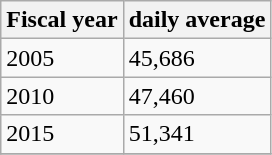<table class="wikitable">
<tr>
<th>Fiscal year</th>
<th>daily average</th>
</tr>
<tr>
<td>2005</td>
<td>45,686</td>
</tr>
<tr>
<td>2010</td>
<td>47,460</td>
</tr>
<tr>
<td>2015</td>
<td>51,341</td>
</tr>
<tr>
</tr>
</table>
